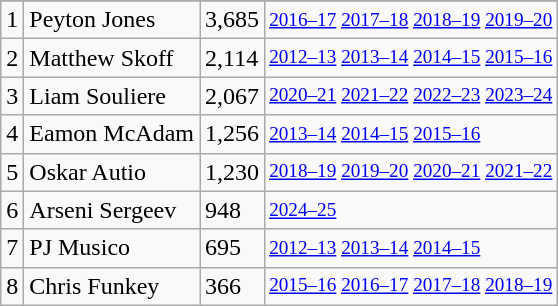<table class="wikitable">
<tr>
</tr>
<tr>
<td>1</td>
<td>Peyton Jones</td>
<td>3,685</td>
<td style="font-size:80%;"><a href='#'>2016–17</a> <a href='#'>2017–18</a> <a href='#'>2018–19</a> <a href='#'>2019–20</a></td>
</tr>
<tr>
<td>2</td>
<td>Matthew Skoff</td>
<td>2,114</td>
<td style="font-size:80%;"><a href='#'>2012–13</a> <a href='#'>2013–14</a> <a href='#'>2014–15</a> <a href='#'>2015–16</a></td>
</tr>
<tr>
<td>3</td>
<td>Liam Souliere</td>
<td>2,067</td>
<td style="font-size:80%;"><a href='#'>2020–21</a> <a href='#'>2021–22</a> <a href='#'>2022–23</a> <a href='#'>2023–24</a></td>
</tr>
<tr>
<td>4</td>
<td>Eamon McAdam</td>
<td>1,256</td>
<td style="font-size:80%;"><a href='#'>2013–14</a> <a href='#'>2014–15</a> <a href='#'>2015–16</a></td>
</tr>
<tr>
<td>5</td>
<td>Oskar Autio</td>
<td>1,230</td>
<td style="font-size:80%;"><a href='#'>2018–19</a> <a href='#'>2019–20</a> <a href='#'>2020–21</a> <a href='#'>2021–22</a></td>
</tr>
<tr>
<td>6</td>
<td>Arseni Sergeev</td>
<td>948</td>
<td style="font-size:80%;"><a href='#'>2024–25</a></td>
</tr>
<tr>
<td>7</td>
<td>PJ Musico</td>
<td>695</td>
<td style="font-size:80%;"><a href='#'>2012–13</a> <a href='#'>2013–14</a> <a href='#'>2014–15</a></td>
</tr>
<tr>
<td>8</td>
<td>Chris Funkey</td>
<td>366</td>
<td style="font-size:80%;"><a href='#'>2015–16</a> <a href='#'>2016–17</a> <a href='#'>2017–18</a> <a href='#'>2018–19</a></td>
</tr>
</table>
